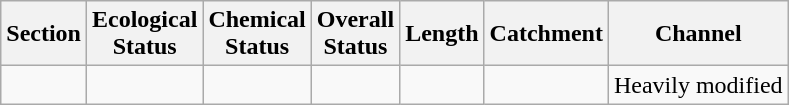<table class="wikitable">
<tr>
<th>Section</th>
<th>Ecological<br>Status</th>
<th>Chemical<br>Status</th>
<th>Overall<br>Status</th>
<th>Length</th>
<th>Catchment</th>
<th>Channel</th>
</tr>
<tr>
<td></td>
<td></td>
<td></td>
<td></td>
<td></td>
<td></td>
<td>Heavily modified</td>
</tr>
</table>
